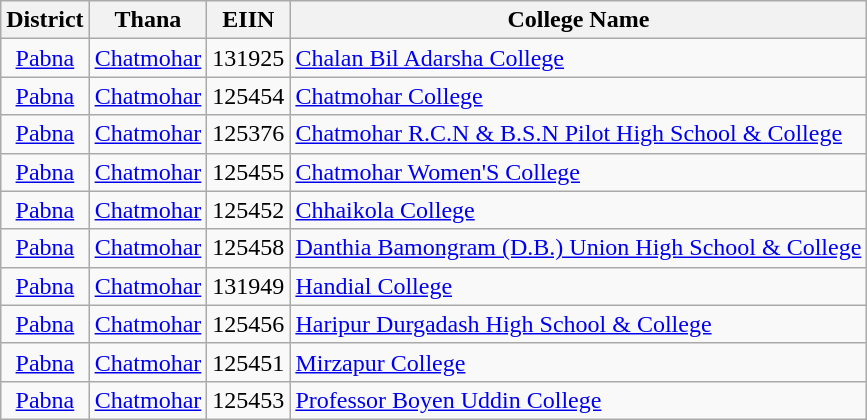<table class="wikitable">
<tr>
<th style="text-align: center;">District</th>
<th style="text-align: center;">Thana</th>
<th style="text-align: center;">EIIN</th>
<th style="text-align: center;">College Name</th>
</tr>
<tr>
<td style="text-align: center;"><a href='#'>Pabna</a></td>
<td style="text-align: center;"><a href='#'>Chatmohar</a></td>
<td style="text-align: center;">131925</td>
<td><a href='#'>Chalan Bil Adarsha College</a></td>
</tr>
<tr>
<td style="text-align: center;"><a href='#'>Pabna</a></td>
<td style="text-align: center;"><a href='#'>Chatmohar</a></td>
<td style="text-align: center;">125454</td>
<td><a href='#'>Chatmohar College</a></td>
</tr>
<tr>
<td style="text-align: center;"><a href='#'>Pabna</a></td>
<td style="text-align: center;"><a href='#'>Chatmohar</a></td>
<td style="text-align: center;">125376</td>
<td><a href='#'>Chatmohar R.C.N & B.S.N Pilot High School & College</a></td>
</tr>
<tr>
<td style="text-align: center;"><a href='#'>Pabna</a></td>
<td style="text-align: center;"><a href='#'>Chatmohar</a></td>
<td style="text-align: center;">125455</td>
<td><a href='#'>Chatmohar Women'S College</a></td>
</tr>
<tr>
<td style="text-align: center;"><a href='#'>Pabna</a></td>
<td style="text-align: center;"><a href='#'>Chatmohar</a></td>
<td style="text-align: center;">125452</td>
<td><a href='#'>Chhaikola College</a></td>
</tr>
<tr>
<td style="text-align: center;"><a href='#'>Pabna</a></td>
<td style="text-align: center;"><a href='#'>Chatmohar</a></td>
<td style="text-align: center;">125458</td>
<td><a href='#'>Danthia Bamongram (D.B.) Union High School & College</a></td>
</tr>
<tr>
<td style="text-align: center;"><a href='#'>Pabna</a></td>
<td style="text-align: center;"><a href='#'>Chatmohar</a></td>
<td style="text-align: center;">131949</td>
<td><a href='#'>Handial College</a></td>
</tr>
<tr>
<td style="text-align: center;"><a href='#'>Pabna</a></td>
<td style="text-align: center;"><a href='#'>Chatmohar</a></td>
<td style="text-align: center;">125456</td>
<td><a href='#'>Haripur Durgadash High School & College</a></td>
</tr>
<tr>
<td style="text-align: center;"><a href='#'>Pabna</a></td>
<td style="text-align: center;"><a href='#'>Chatmohar</a></td>
<td style="text-align: center;">125451</td>
<td><a href='#'>Mirzapur College</a></td>
</tr>
<tr>
<td style="text-align: center;"><a href='#'>Pabna</a></td>
<td style="text-align: center;"><a href='#'>Chatmohar</a></td>
<td style="text-align: center;">125453</td>
<td><a href='#'>Professor Boyen Uddin College</a></td>
</tr>
</table>
